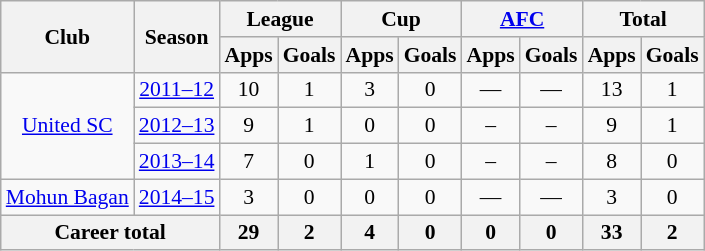<table class="wikitable" style="font-size:90%; text-align:center;">
<tr>
<th rowspan="2">Club</th>
<th rowspan="2">Season</th>
<th colspan="2">League</th>
<th colspan="2">Cup</th>
<th colspan="2"><a href='#'>AFC</a></th>
<th colspan="2">Total</th>
</tr>
<tr>
<th>Apps</th>
<th>Goals</th>
<th>Apps</th>
<th>Goals</th>
<th>Apps</th>
<th>Goals</th>
<th>Apps</th>
<th>Goals</th>
</tr>
<tr>
<td rowspan="3"><a href='#'>United SC</a></td>
<td><a href='#'>2011–12</a></td>
<td>10</td>
<td>1</td>
<td>3</td>
<td>0</td>
<td>—</td>
<td>—</td>
<td>13</td>
<td>1</td>
</tr>
<tr>
<td><a href='#'>2012–13</a></td>
<td>9</td>
<td>1</td>
<td>0</td>
<td>0</td>
<td>–</td>
<td>–</td>
<td>9</td>
<td>1</td>
</tr>
<tr>
<td><a href='#'>2013–14</a></td>
<td>7</td>
<td>0</td>
<td>1</td>
<td>0</td>
<td>–</td>
<td>–</td>
<td>8</td>
<td>0</td>
</tr>
<tr>
<td rowspan="1"><a href='#'>Mohun Bagan</a></td>
<td><a href='#'>2014–15</a></td>
<td>3</td>
<td>0</td>
<td>0</td>
<td>0</td>
<td>—</td>
<td>—</td>
<td>3</td>
<td>0</td>
</tr>
<tr>
<th colspan="2">Career total</th>
<th>29</th>
<th>2</th>
<th>4</th>
<th>0</th>
<th>0</th>
<th>0</th>
<th>33</th>
<th>2</th>
</tr>
</table>
